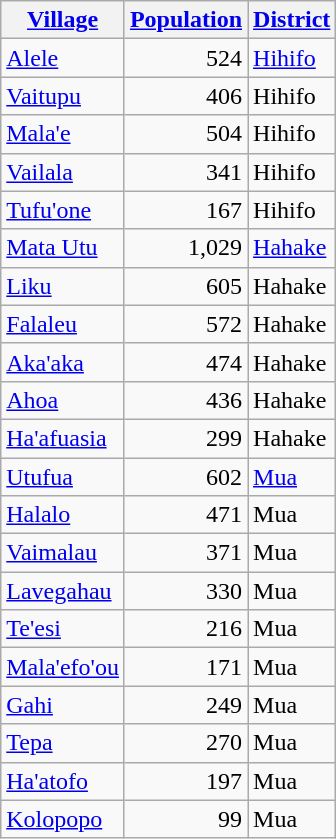<table class="wikitable sortable" style="text-align:left">
<tr>
<th><a href='#'>Village</a></th>
<th><a href='#'>Population</a></th>
<th><a href='#'>District</a></th>
</tr>
<tr>
<td><a href='#'>Alele</a></td>
<td align="right">524</td>
<td><a href='#'>Hihifo</a></td>
</tr>
<tr>
<td><a href='#'>Vaitupu</a></td>
<td align="right">406</td>
<td>Hihifo</td>
</tr>
<tr>
<td><a href='#'>Mala'e</a></td>
<td align="right">504</td>
<td>Hihifo</td>
</tr>
<tr>
<td><a href='#'>Vailala</a></td>
<td align="right">341</td>
<td>Hihifo</td>
</tr>
<tr>
<td><a href='#'>Tufu'one</a></td>
<td align="right">167</td>
<td>Hihifo</td>
</tr>
<tr>
<td><a href='#'>Mata Utu</a></td>
<td align="right">1,029</td>
<td><a href='#'>Hahake</a></td>
</tr>
<tr>
<td><a href='#'>Liku</a></td>
<td align="right">605</td>
<td>Hahake</td>
</tr>
<tr>
<td><a href='#'>Falaleu</a></td>
<td align="right">572</td>
<td>Hahake</td>
</tr>
<tr>
<td><a href='#'>Aka'aka</a></td>
<td align="right">474</td>
<td>Hahake</td>
</tr>
<tr>
<td><a href='#'>Ahoa</a></td>
<td align="right">436</td>
<td>Hahake</td>
</tr>
<tr>
<td><a href='#'>Ha'afuasia</a></td>
<td align="right">299</td>
<td>Hahake</td>
</tr>
<tr>
<td><a href='#'>Utufua</a></td>
<td align="right">602</td>
<td><a href='#'>Mua</a></td>
</tr>
<tr>
<td><a href='#'>Halalo</a></td>
<td align="right">471</td>
<td>Mua</td>
</tr>
<tr>
<td><a href='#'>Vaimalau</a></td>
<td align="right">371</td>
<td>Mua</td>
</tr>
<tr>
<td><a href='#'>Lavegahau</a></td>
<td align="right">330</td>
<td>Mua</td>
</tr>
<tr>
<td><a href='#'>Te'esi</a></td>
<td align="right">216</td>
<td>Mua</td>
</tr>
<tr>
<td><a href='#'>Mala'efo'ou</a></td>
<td align="right">171</td>
<td>Mua</td>
</tr>
<tr>
<td><a href='#'>Gahi</a></td>
<td align="right">249</td>
<td>Mua</td>
</tr>
<tr>
<td><a href='#'>Tepa</a></td>
<td align="right">270</td>
<td>Mua</td>
</tr>
<tr>
<td><a href='#'>Ha'atofo</a></td>
<td align="right">197</td>
<td>Mua</td>
</tr>
<tr>
<td><a href='#'>Kolopopo</a></td>
<td align="right">99</td>
<td>Mua</td>
</tr>
</table>
